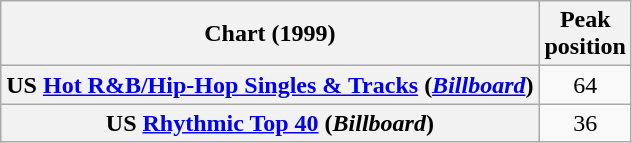<table Class = "wikitable sortable plainrowheaders">
<tr>
<th>Chart (1999)</th>
<th>Peak<br>position</th>
</tr>
<tr>
<th scope="row">US <a href='#'>Hot R&B/Hip-Hop Singles & Tracks</a> (<em><a href='#'>Billboard</a></em>)</th>
<td align=center>64</td>
</tr>
<tr>
<th scope="row">US <a href='#'>Rhythmic Top 40</a> (<em>Billboard</em>)</th>
<td align=center>36</td>
</tr>
</table>
